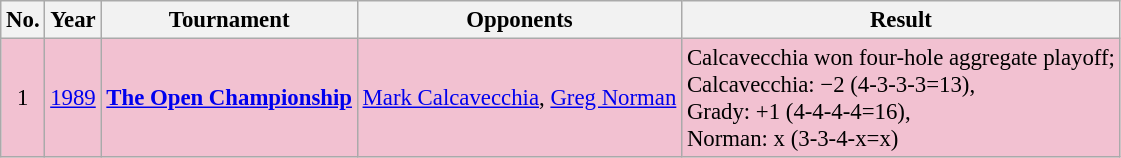<table class="wikitable" style="font-size:95%;">
<tr>
<th>No.</th>
<th>Year</th>
<th>Tournament</th>
<th>Opponents</th>
<th>Result</th>
</tr>
<tr style="background:#F2C1D1;">
<td align=center>1</td>
<td><a href='#'>1989</a></td>
<td><strong><a href='#'>The Open Championship</a></strong></td>
<td> <a href='#'>Mark Calcavecchia</a>,  <a href='#'>Greg Norman</a></td>
<td>Calcavecchia won four-hole aggregate playoff;<br>Calcavecchia: −2 (4-3-3-3=13),<br>Grady: +1 (4-4-4-4=16),<br>Norman: x (3-3-4-x=x)</td>
</tr>
</table>
